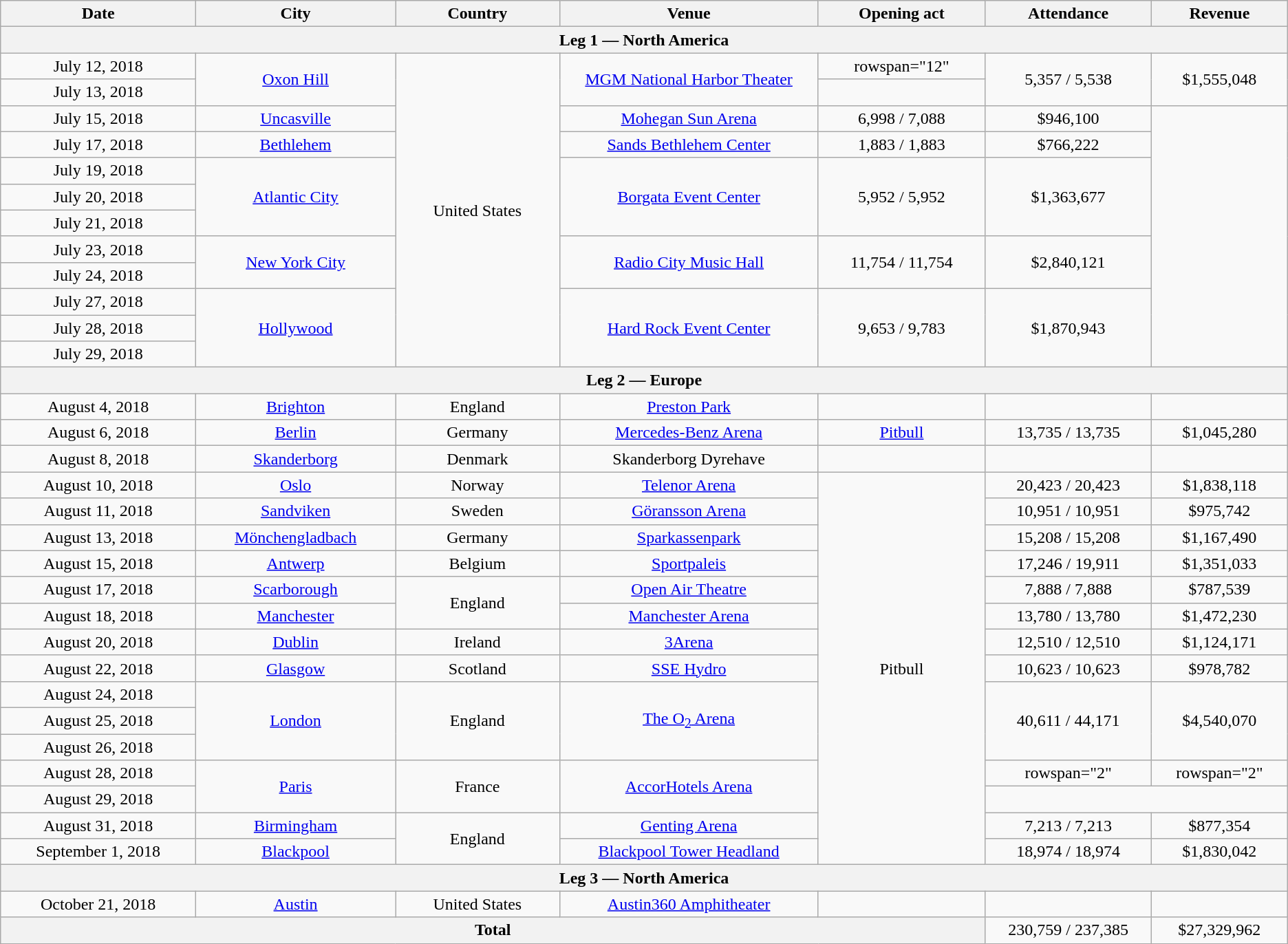<table class="wikitable plainrowheaders" style="text-align:center;">
<tr>
<th scope="col" style="width:12em;">Date</th>
<th scope="col" style="width:12em;">City</th>
<th scope="col" style="width:10em;">Country</th>
<th scope="col" style="width:16em;">Venue</th>
<th scope="col" style="width:10em;">Opening act</th>
<th scope="col" style="width:10em;">Attendance</th>
<th scope="col" style="width:8em;">Revenue</th>
</tr>
<tr>
<th colspan="7">Leg 1 — North America</th>
</tr>
<tr>
<td>July 12, 2018</td>
<td rowspan="2"><a href='#'>Oxon Hill</a></td>
<td rowspan="12">United States</td>
<td rowspan="2"><a href='#'>MGM National Harbor Theater</a></td>
<td>rowspan="12" </td>
<td rowspan="2">5,357 / 5,538</td>
<td rowspan="2">$1,555,048</td>
</tr>
<tr>
<td>July 13, 2018</td>
</tr>
<tr>
<td>July 15, 2018</td>
<td><a href='#'>Uncasville</a></td>
<td><a href='#'>Mohegan Sun Arena</a></td>
<td>6,998 / 7,088</td>
<td>$946,100</td>
</tr>
<tr>
<td>July 17, 2018</td>
<td><a href='#'>Bethlehem</a></td>
<td><a href='#'>Sands Bethlehem Center</a></td>
<td>1,883 / 1,883</td>
<td>$766,222</td>
</tr>
<tr>
<td>July 19, 2018</td>
<td rowspan="3"><a href='#'>Atlantic City</a></td>
<td rowspan="3"><a href='#'>Borgata Event Center</a></td>
<td rowspan="3">5,952 / 5,952</td>
<td rowspan="3">$1,363,677</td>
</tr>
<tr>
<td>July 20, 2018</td>
</tr>
<tr>
<td>July 21, 2018</td>
</tr>
<tr>
<td>July 23, 2018</td>
<td rowspan="2"><a href='#'>New York City</a></td>
<td rowspan="2"><a href='#'>Radio City Music Hall</a></td>
<td rowspan="2">11,754 / 11,754</td>
<td rowspan="2">$2,840,121</td>
</tr>
<tr>
<td>July 24, 2018</td>
</tr>
<tr>
<td>July 27, 2018</td>
<td rowspan="3"><a href='#'>Hollywood</a></td>
<td rowspan="3"><a href='#'>Hard Rock Event Center</a></td>
<td rowspan="3">9,653 / 9,783</td>
<td rowspan="3">$1,870,943</td>
</tr>
<tr>
<td>July 28, 2018</td>
</tr>
<tr>
<td>July 29, 2018</td>
</tr>
<tr>
<th colspan="7">Leg 2 — Europe</th>
</tr>
<tr>
<td>August 4, 2018</td>
<td><a href='#'>Brighton</a></td>
<td>England</td>
<td><a href='#'>Preston Park</a></td>
<td></td>
<td></td>
<td></td>
</tr>
<tr>
<td>August 6, 2018</td>
<td><a href='#'>Berlin</a></td>
<td>Germany</td>
<td><a href='#'>Mercedes-Benz Arena</a></td>
<td><a href='#'>Pitbull</a></td>
<td>13,735 / 13,735</td>
<td>$1,045,280</td>
</tr>
<tr>
<td>August 8, 2018</td>
<td><a href='#'>Skanderborg</a></td>
<td>Denmark</td>
<td>Skanderborg Dyrehave</td>
<td></td>
<td></td>
<td></td>
</tr>
<tr>
<td>August 10, 2018</td>
<td><a href='#'>Oslo</a></td>
<td>Norway</td>
<td><a href='#'>Telenor Arena</a></td>
<td rowspan="15">Pitbull</td>
<td>20,423 / 20,423</td>
<td>$1,838,118</td>
</tr>
<tr>
<td>August 11, 2018</td>
<td><a href='#'>Sandviken</a></td>
<td>Sweden</td>
<td><a href='#'>Göransson Arena</a></td>
<td>10,951 / 10,951</td>
<td>$975,742</td>
</tr>
<tr>
<td>August 13, 2018</td>
<td><a href='#'>Mönchengladbach</a></td>
<td>Germany</td>
<td><a href='#'>Sparkassenpark</a></td>
<td>15,208 / 15,208</td>
<td>$1,167,490</td>
</tr>
<tr>
<td>August 15, 2018</td>
<td><a href='#'>Antwerp</a></td>
<td>Belgium</td>
<td><a href='#'>Sportpaleis</a></td>
<td>17,246 / 19,911</td>
<td>$1,351,033</td>
</tr>
<tr>
<td>August 17, 2018</td>
<td><a href='#'>Scarborough</a></td>
<td rowspan="2">England</td>
<td><a href='#'>Open Air Theatre</a></td>
<td>7,888 / 7,888</td>
<td>$787,539</td>
</tr>
<tr>
<td>August 18, 2018</td>
<td><a href='#'>Manchester</a></td>
<td><a href='#'>Manchester Arena</a></td>
<td>13,780 / 13,780</td>
<td>$1,472,230</td>
</tr>
<tr>
<td>August 20, 2018</td>
<td><a href='#'>Dublin</a></td>
<td>Ireland</td>
<td><a href='#'>3Arena</a></td>
<td>12,510 / 12,510</td>
<td>$1,124,171</td>
</tr>
<tr>
<td>August 22, 2018</td>
<td><a href='#'>Glasgow</a></td>
<td>Scotland</td>
<td><a href='#'>SSE Hydro</a></td>
<td>10,623 / 10,623</td>
<td>$978,782</td>
</tr>
<tr>
<td>August 24, 2018</td>
<td rowspan="3"><a href='#'>London</a></td>
<td rowspan="3">England</td>
<td rowspan="3"><a href='#'>The O<sub>2</sub> Arena</a></td>
<td rowspan="3">40,611 / 44,171</td>
<td rowspan="3">$4,540,070</td>
</tr>
<tr>
<td>August 25, 2018</td>
</tr>
<tr>
<td>August 26, 2018</td>
</tr>
<tr>
<td>August 28, 2018</td>
<td rowspan="2"><a href='#'>Paris</a></td>
<td rowspan="2">France</td>
<td rowspan="2"><a href='#'>AccorHotels Arena</a></td>
<td>rowspan="2" </td>
<td>rowspan="2" </td>
</tr>
<tr>
<td>August 29, 2018</td>
</tr>
<tr>
<td>August 31, 2018</td>
<td><a href='#'>Birmingham</a></td>
<td rowspan="2">England</td>
<td><a href='#'>Genting Arena</a></td>
<td>7,213 / 7,213</td>
<td>$877,354</td>
</tr>
<tr>
<td>September 1, 2018</td>
<td><a href='#'>Blackpool</a></td>
<td><a href='#'>Blackpool Tower Headland</a></td>
<td>18,974 / 18,974</td>
<td>$1,830,042</td>
</tr>
<tr>
<th colspan="7">Leg 3 — North America</th>
</tr>
<tr>
<td>October 21, 2018</td>
<td><a href='#'>Austin</a></td>
<td>United States</td>
<td><a href='#'>Austin360 Amphitheater</a></td>
<td></td>
<td></td>
<td></td>
</tr>
<tr>
<th colspan="5">Total</th>
<td>230,759 / 237,385</td>
<td>$27,329,962</td>
</tr>
</table>
